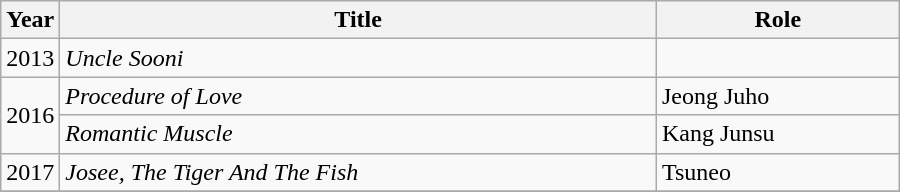<table class="wikitable" style="width:600px">
<tr>
<th width=10>Year</th>
<th>Title</th>
<th>Role</th>
</tr>
<tr>
<td>2013</td>
<td> <em>Uncle Sooni</em></td>
<td></td>
</tr>
<tr>
<td rowspan=2>2016</td>
<td> <em>Procedure of Love</em></td>
<td>Jeong Juho</td>
</tr>
<tr>
<td> <em>Romantic Muscle</em></td>
<td>Kang Junsu</td>
</tr>
<tr>
<td>2017</td>
<td> <em>Josee, The Tiger And The Fish</em></td>
<td>Tsuneo</td>
</tr>
<tr>
</tr>
</table>
